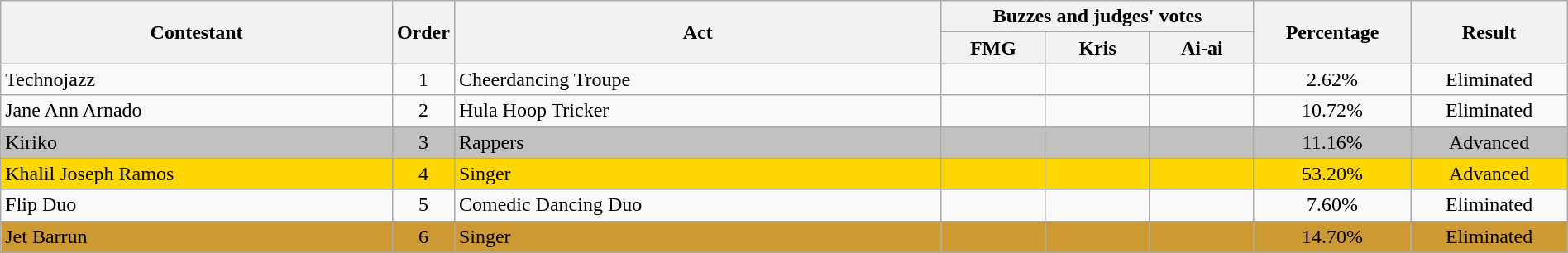<table class="wikitable" style="text-align:center; width:100%;">
<tr>
<th rowspan="2" style="width:25%;" ->Contestant</th>
<th rowspan="2" style="width:03%;">Order</th>
<th rowspan="2">Act</th>
<th colspan="3" style="width:20%;">Buzzes and judges' votes</th>
<th rowspan="2" style="width:10%;">Percentage</th>
<th rowspan="2" style="width:10%;">Result</th>
</tr>
<tr>
<th style="width:06.66%;">FMG</th>
<th style="width:06.66%;">Kris</th>
<th style="width:06.66%;">Ai-ai</th>
</tr>
<tr>
<td scope="row" style="text-align:left;">Technojazz</td>
<td>1</td>
<td scope="row" style="text-align:left;">Cheerdancing Troupe</td>
<td></td>
<td></td>
<td></td>
<td>2.62%</td>
<td>Eliminated</td>
</tr>
<tr>
<td scope="row" style="text-align:left;">Jane Ann Arnado</td>
<td>2</td>
<td scope="row" style="text-align:left;">Hula Hoop Tricker</td>
<td></td>
<td></td>
<td></td>
<td>10.72%</td>
<td>Eliminated</td>
</tr>
<tr bgcolor="silver">
<td scope="row" style="text-align:left;">Kiriko</td>
<td>3</td>
<td scope="row" style="text-align:left;">Rappers</td>
<td></td>
<td></td>
<td></td>
<td>11.16%</td>
<td>Advanced</td>
</tr>
<tr bgcolor="gold">
<td scope="row" style="text-align:left;">Khalil Joseph Ramos</td>
<td>4</td>
<td scope="row" style="text-align:left;">Singer</td>
<td></td>
<td></td>
<td></td>
<td>53.20%</td>
<td>Advanced</td>
</tr>
<tr>
<td scope="row" style="text-align:left;">Flip Duo</td>
<td>5</td>
<td scope="row" style="text-align:left;">Comedic Dancing Duo</td>
<td></td>
<td></td>
<td></td>
<td>7.60%</td>
<td>Eliminated</td>
</tr>
<tr bgcolor="#CC9933">
<td scope="row" style="text-align:left;">Jet Barrun</td>
<td>6</td>
<td scope="row" style="text-align:left;">Singer</td>
<td></td>
<td></td>
<td></td>
<td>14.70%</td>
<td>Eliminated</td>
</tr>
</table>
